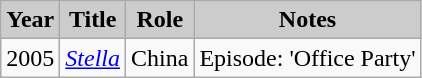<table class="wikitable">
<tr>
<th style="background: #CCCCCC;">Year</th>
<th style="background: #CCCCCC;">Title</th>
<th style="background: #CCCCCC;">Role</th>
<th style="background: #CCCCCC;">Notes</th>
</tr>
<tr>
<td>2005</td>
<td><em><a href='#'>Stella</a></em></td>
<td>China</td>
<td>Episode: 'Office Party'</td>
</tr>
</table>
